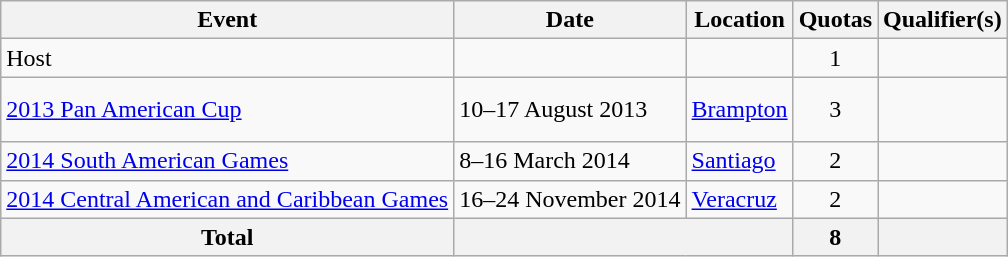<table class="wikitable">
<tr>
<th>Event</th>
<th>Date</th>
<th>Location</th>
<th>Quotas</th>
<th>Qualifier(s)</th>
</tr>
<tr>
<td>Host</td>
<td></td>
<td></td>
<td align=center>1</td>
<td></td>
</tr>
<tr>
<td><a href='#'>2013 Pan American Cup</a></td>
<td>10–17 August 2013</td>
<td> <a href='#'>Brampton</a></td>
<td align=center>3</td>
<td><br><br></td>
</tr>
<tr>
<td><a href='#'>2014 South American Games</a></td>
<td>8–16 March 2014</td>
<td> <a href='#'>Santiago</a></td>
<td align=center>2</td>
<td><br></td>
</tr>
<tr>
<td><a href='#'>2014 Central American and Caribbean Games</a></td>
<td>16–24 November 2014</td>
<td> <a href='#'>Veracruz</a></td>
<td align=center>2</td>
<td><br></td>
</tr>
<tr>
<th>Total</th>
<th colspan="2"></th>
<th>8</th>
<th></th>
</tr>
</table>
